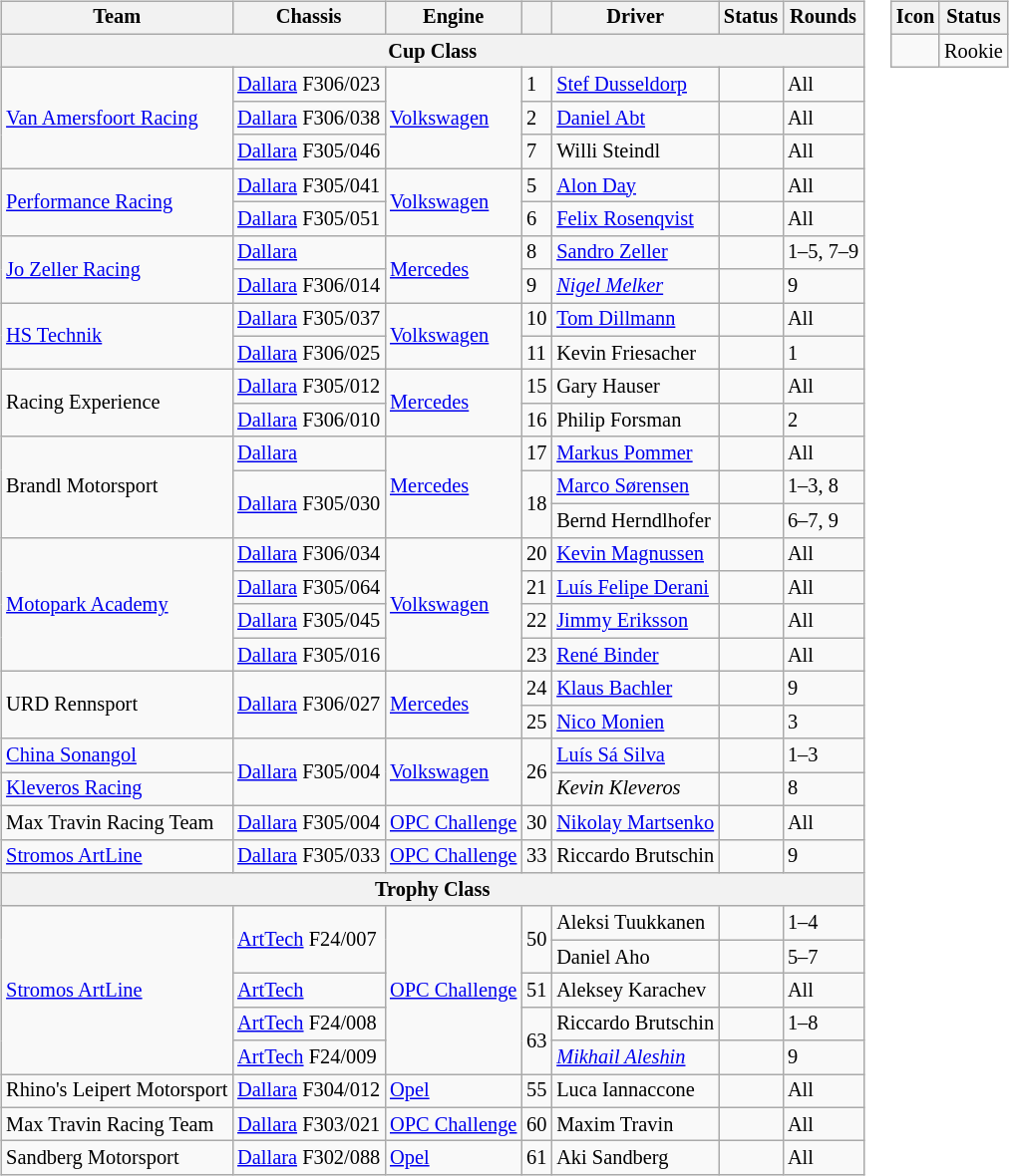<table>
<tr>
<td><br><table class="wikitable" style="font-size: 85%">
<tr>
<th>Team</th>
<th>Chassis</th>
<th>Engine</th>
<th></th>
<th>Driver</th>
<th>Status</th>
<th>Rounds</th>
</tr>
<tr>
<th colspan=8>Cup Class</th>
</tr>
<tr>
<td rowspan=3> <a href='#'>Van Amersfoort Racing</a></td>
<td><a href='#'>Dallara</a> F306/023</td>
<td rowspan=3><a href='#'>Volkswagen</a></td>
<td>1</td>
<td> <a href='#'>Stef Dusseldorp</a></td>
<td></td>
<td>All</td>
</tr>
<tr>
<td><a href='#'>Dallara</a> F306/038</td>
<td>2</td>
<td> <a href='#'>Daniel Abt</a></td>
<td align=center></td>
<td>All</td>
</tr>
<tr>
<td><a href='#'>Dallara</a> F305/046</td>
<td>7</td>
<td> Willi Steindl</td>
<td></td>
<td>All</td>
</tr>
<tr>
<td rowspan=2> <a href='#'>Performance Racing</a></td>
<td><a href='#'>Dallara</a> F305/041</td>
<td rowspan=2><a href='#'>Volkswagen</a></td>
<td>5</td>
<td> <a href='#'>Alon Day</a></td>
<td align=center></td>
<td>All</td>
</tr>
<tr>
<td><a href='#'>Dallara</a> F305/051</td>
<td>6</td>
<td> <a href='#'>Felix Rosenqvist</a></td>
<td align=center></td>
<td>All</td>
</tr>
<tr>
<td rowspan=2> <a href='#'>Jo Zeller Racing</a></td>
<td><a href='#'>Dallara</a> </td>
<td rowspan=2><a href='#'>Mercedes</a></td>
<td>8</td>
<td> <a href='#'>Sandro Zeller</a></td>
<td align=center></td>
<td>1–5, 7–9</td>
</tr>
<tr>
<td><a href='#'>Dallara</a> F306/014</td>
<td>9</td>
<td><em> <a href='#'>Nigel Melker</a></em></td>
<td></td>
<td>9</td>
</tr>
<tr>
<td rowspan=2> <a href='#'>HS Technik</a></td>
<td><a href='#'>Dallara</a> F305/037</td>
<td rowspan=2><a href='#'>Volkswagen</a></td>
<td>10</td>
<td> <a href='#'>Tom Dillmann</a></td>
<td></td>
<td>All</td>
</tr>
<tr>
<td><a href='#'>Dallara</a> F306/025</td>
<td>11</td>
<td> Kevin Friesacher </td>
<td align=center></td>
<td>1</td>
</tr>
<tr>
<td rowspan=2> Racing Experience</td>
<td><a href='#'>Dallara</a> F305/012</td>
<td rowspan=2><a href='#'>Mercedes</a></td>
<td>15</td>
<td> Gary Hauser</td>
<td></td>
<td>All</td>
</tr>
<tr>
<td><a href='#'>Dallara</a> F306/010</td>
<td>16</td>
<td> Philip Forsman</td>
<td></td>
<td>2</td>
</tr>
<tr>
<td rowspan=3> Brandl Motorsport</td>
<td><a href='#'>Dallara</a> </td>
<td rowspan=3><a href='#'>Mercedes</a></td>
<td>17</td>
<td> <a href='#'>Markus Pommer</a></td>
<td></td>
<td>All</td>
</tr>
<tr>
<td rowspan=2><a href='#'>Dallara</a> F305/030</td>
<td rowspan=2>18</td>
<td> <a href='#'>Marco Sørensen</a></td>
<td align=center></td>
<td>1–3, 8</td>
</tr>
<tr>
<td> Bernd Herndlhofer</td>
<td></td>
<td>6–7, 9</td>
</tr>
<tr>
<td rowspan=4> <a href='#'>Motopark Academy</a></td>
<td><a href='#'>Dallara</a> F306/034</td>
<td rowspan=4><a href='#'>Volkswagen</a></td>
<td>20</td>
<td> <a href='#'>Kevin Magnussen</a></td>
<td align=center></td>
<td>All</td>
</tr>
<tr>
<td><a href='#'>Dallara</a> F305/064</td>
<td>21</td>
<td> <a href='#'>Luís Felipe Derani</a></td>
<td align=center></td>
<td>All</td>
</tr>
<tr>
<td><a href='#'>Dallara</a> F305/045</td>
<td>22</td>
<td> <a href='#'>Jimmy Eriksson</a></td>
<td align=center></td>
<td>All</td>
</tr>
<tr>
<td><a href='#'>Dallara</a> F305/016</td>
<td>23</td>
<td> <a href='#'>René Binder</a></td>
<td align=center></td>
<td>All</td>
</tr>
<tr>
<td rowspan=2> URD Rennsport</td>
<td rowspan=2><a href='#'>Dallara</a> F306/027</td>
<td rowspan=2><a href='#'>Mercedes</a></td>
<td>24</td>
<td> <a href='#'>Klaus Bachler</a></td>
<td align=center></td>
<td>9</td>
</tr>
<tr>
<td>25</td>
<td> <a href='#'>Nico Monien</a></td>
<td></td>
<td>3</td>
</tr>
<tr>
<td> <a href='#'>China Sonangol</a></td>
<td rowspan=2><a href='#'>Dallara</a> F305/004</td>
<td rowspan=2><a href='#'>Volkswagen</a></td>
<td rowspan=2>26</td>
<td> <a href='#'>Luís Sá Silva</a></td>
<td align=center></td>
<td>1–3</td>
</tr>
<tr>
<td> <a href='#'>Kleveros Racing</a></td>
<td><em> Kevin Kleveros</em></td>
<td align=center></td>
<td>8</td>
</tr>
<tr>
<td> Max Travin Racing Team</td>
<td><a href='#'>Dallara</a> F305/004</td>
<td><a href='#'>OPC Challenge</a></td>
<td>30</td>
<td> <a href='#'>Nikolay Martsenko</a></td>
<td></td>
<td>All</td>
</tr>
<tr>
<td> <a href='#'>Stromos ArtLine</a></td>
<td><a href='#'>Dallara</a> F305/033</td>
<td><a href='#'>OPC Challenge</a></td>
<td>33</td>
<td> Riccardo Brutschin</td>
<td align=center></td>
<td>9</td>
</tr>
<tr>
<th colspan=8>Trophy Class</th>
</tr>
<tr>
<td rowspan=5> <a href='#'>Stromos ArtLine</a></td>
<td rowspan=2><a href='#'>ArtTech</a> F24/007</td>
<td rowspan=5><a href='#'>OPC Challenge</a></td>
<td rowspan=2>50</td>
<td> Aleksi Tuukkanen</td>
<td align=center></td>
<td>1–4</td>
</tr>
<tr>
<td> Daniel Aho</td>
<td align=center></td>
<td>5–7</td>
</tr>
<tr>
<td><a href='#'>ArtTech</a> </td>
<td>51</td>
<td> Aleksey Karachev</td>
<td align=center></td>
<td>All</td>
</tr>
<tr>
<td><a href='#'>ArtTech</a> F24/008</td>
<td rowspan=2>63</td>
<td> Riccardo Brutschin</td>
<td align=center></td>
<td>1–8</td>
</tr>
<tr>
<td><a href='#'>ArtTech</a> F24/009</td>
<td><em> <a href='#'>Mikhail Aleshin</a></em></td>
<td align=center></td>
<td>9</td>
</tr>
<tr>
<td> Rhino's Leipert Motorsport</td>
<td><a href='#'>Dallara</a> F304/012</td>
<td><a href='#'>Opel</a></td>
<td>55</td>
<td> Luca Iannaccone</td>
<td></td>
<td>All</td>
</tr>
<tr>
<td> Max Travin Racing Team</td>
<td><a href='#'>Dallara</a> F303/021</td>
<td><a href='#'>OPC Challenge</a></td>
<td>60</td>
<td> Maxim Travin</td>
<td></td>
<td>All</td>
</tr>
<tr>
<td> Sandberg Motorsport</td>
<td><a href='#'>Dallara</a> F302/088</td>
<td><a href='#'>Opel</a></td>
<td>61</td>
<td> Aki Sandberg</td>
<td></td>
<td>All</td>
</tr>
</table>
</td>
<td valign="top"><br><table class="wikitable" style="font-size: 85%">
<tr>
<th>Icon</th>
<th>Status</th>
</tr>
<tr>
<td align=center></td>
<td>Rookie</td>
</tr>
</table>
</td>
</tr>
</table>
